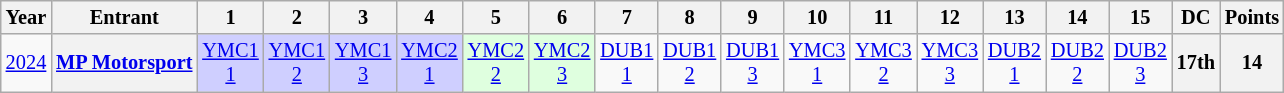<table class="wikitable" style="text-align:center; font-size:85%">
<tr>
<th>Year</th>
<th>Entrant</th>
<th>1</th>
<th>2</th>
<th>3</th>
<th>4</th>
<th>5</th>
<th>6</th>
<th>7</th>
<th>8</th>
<th>9</th>
<th>10</th>
<th>11</th>
<th>12</th>
<th>13</th>
<th>14</th>
<th>15</th>
<th>DC</th>
<th>Points</th>
</tr>
<tr>
<td><a href='#'>2024</a></td>
<th nowrap><a href='#'>MP Motorsport</a></th>
<td style="background:#CFCFFF;"><a href='#'>YMC1<br>1</a><br></td>
<td style="background:#CFCFFF;"><a href='#'>YMC1<br>2</a><br></td>
<td style="background:#CFCFFF;"><a href='#'>YMC1<br>3</a><br></td>
<td style="background:#CFCFFF;"><a href='#'>YMC2<br>1</a><br></td>
<td style="background:#DFFFDF;"><a href='#'>YMC2<br>2</a><br></td>
<td style="background:#DFFFDF;"><a href='#'>YMC2<br>3</a><br></td>
<td style="background:#;"><a href='#'>DUB1<br>1</a></td>
<td style="background:#;"><a href='#'>DUB1<br>2</a></td>
<td style="background:#;"><a href='#'>DUB1<br>3</a></td>
<td style="background:#;"><a href='#'>YMC3<br>1</a></td>
<td style="background:#;"><a href='#'>YMC3<br>2</a></td>
<td style="background:#;"><a href='#'>YMC3<br>3</a></td>
<td style="background:#;"><a href='#'>DUB2<br>1</a></td>
<td style="background:#;"><a href='#'>DUB2<br>2</a></td>
<td style="background:#;"><a href='#'>DUB2<br>3</a></td>
<th>17th</th>
<th>14</th>
</tr>
</table>
